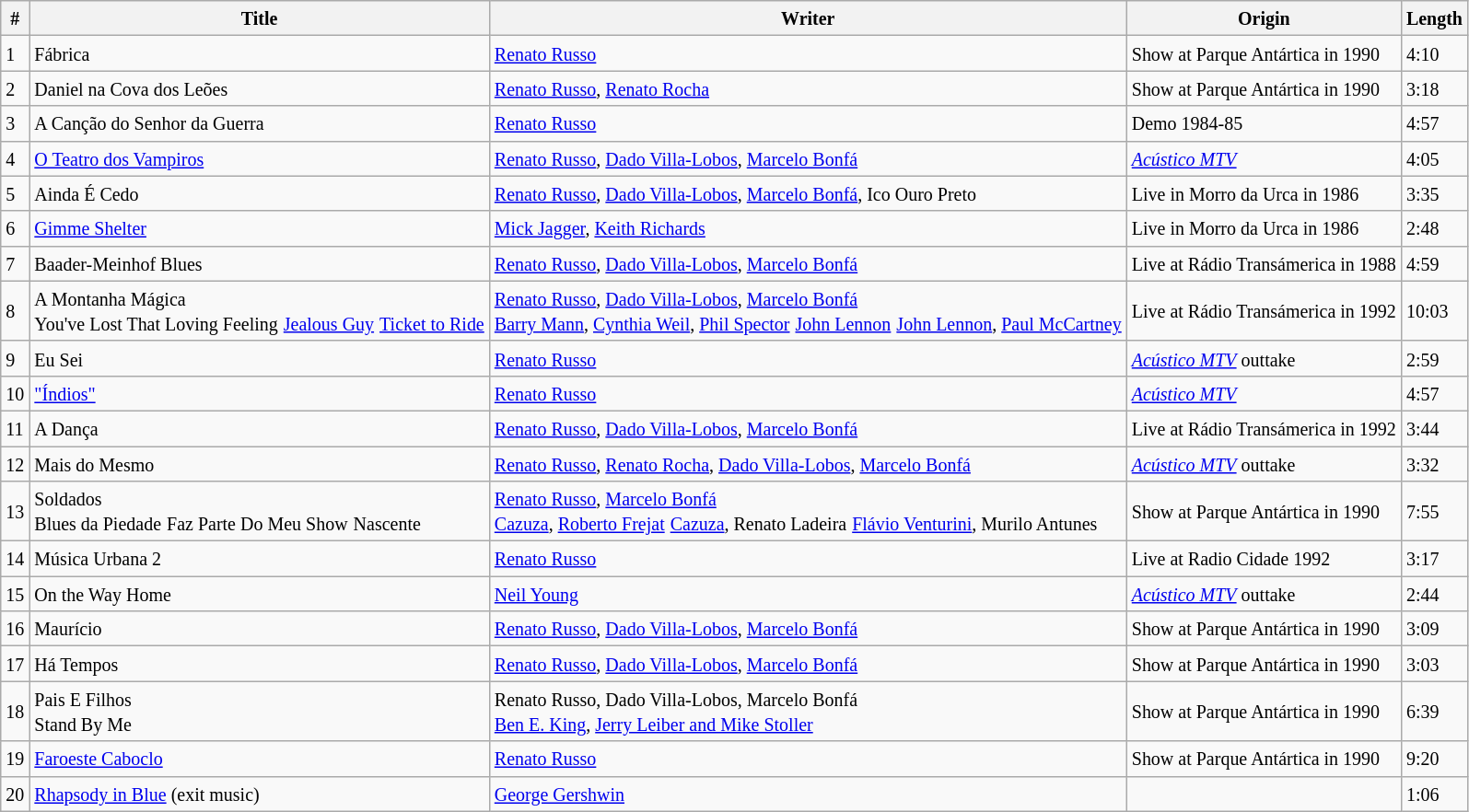<table class="wikitable sortable">
<tr>
<th><small>#</small></th>
<th><small>Title</small></th>
<th><small>Writer</small></th>
<th><small>Origin</small></th>
<th><small>Length</small></th>
</tr>
<tr>
<td><small>1</small></td>
<td><small>Fábrica</small></td>
<td><a href='#'><small>Renato Russo</small></a></td>
<td><small>Show at Parque Antártica in 1990</small></td>
<td><small>4:10</small></td>
</tr>
<tr>
<td><small>2</small></td>
<td><small>Daniel na Cova dos Leões</small></td>
<td><small><a href='#'>Renato Russo</a>, <a href='#'>Renato Rocha</a></small></td>
<td><small>Show at Parque Antártica in 1990</small></td>
<td><small>3:18</small></td>
</tr>
<tr>
<td><small>3</small></td>
<td><small>A Canção do Senhor da Guerra</small></td>
<td><a href='#'><small>Renato Russo</small></a></td>
<td><small>Demo 1984-85</small></td>
<td><small>4:57</small></td>
</tr>
<tr>
<td><small>4</small></td>
<td><small><a href='#'>O Teatro dos Vampiros</a></small></td>
<td><small><a href='#'>Renato Russo</a>, <a href='#'>Dado Villa-Lobos</a>, <a href='#'>Marcelo Bonfá</a></small></td>
<td><em><a href='#'><small>Acústico MTV</small></a></em></td>
<td><small>4:05</small></td>
</tr>
<tr>
<td><small>5</small></td>
<td><small>Ainda É Cedo</small></td>
<td><small><a href='#'>Renato Russo</a>, <a href='#'>Dado Villa-Lobos</a>, <a href='#'>Marcelo Bonfá</a>, Ico Ouro Preto</small></td>
<td><small>Live in Morro da Urca in 1986</small></td>
<td><small>3:35</small></td>
</tr>
<tr>
<td><small>6</small></td>
<td><a href='#'><small>Gimme Shelter</small></a></td>
<td><small><a href='#'>Mick Jagger</a>, <a href='#'>Keith Richards</a></small></td>
<td><small>Live in Morro da Urca in 1986</small></td>
<td><small>2:48</small></td>
</tr>
<tr>
<td><small>7</small></td>
<td><small>Baader-Meinhof Blues</small></td>
<td><small><a href='#'>Renato Russo</a>, <a href='#'>Dado Villa-Lobos</a>, <a href='#'>Marcelo Bonfá</a></small></td>
<td><small>Live at Rádio Transámerica in 1988</small></td>
<td><small>4:59</small></td>
</tr>
<tr>
<td><small>8</small></td>
<td><small>A Montanha Mágica</small><br><small>You've Lost That Loving Feeling</small>
<a href='#'><small>Jealous Guy</small></a>
<a href='#'><small>Ticket to Ride</small></a></td>
<td><small><a href='#'>Renato Russo</a>, <a href='#'>Dado Villa-Lobos</a>, <a href='#'>Marcelo Bonfá</a></small><br><small><a href='#'>Barry Mann</a>, <a href='#'>Cynthia Weil</a>, <a href='#'>Phil Spector</a></small>
<small><a href='#'>John Lennon</a></small>
<small><a href='#'>John Lennon</a>, <a href='#'>Paul McCartney</a></small></td>
<td><small>Live at Rádio Transámerica in 1992</small></td>
<td><small>10:03</small></td>
</tr>
<tr>
<td><small>9</small></td>
<td><small>Eu Sei</small></td>
<td><a href='#'><small>Renato Russo</small></a></td>
<td><small><em><a href='#'>Acústico MTV</a></em> outtake</small></td>
<td><small>2:59</small></td>
</tr>
<tr>
<td><small>10</small></td>
<td><small><a href='#'>"Índios"</a></small></td>
<td><a href='#'><small>Renato Russo</small></a></td>
<td><em><a href='#'><small>Acústico MTV</small></a></em></td>
<td><small>4:57</small></td>
</tr>
<tr>
<td><small>11</small></td>
<td><small>A Dança</small></td>
<td><small><a href='#'>Renato Russo</a>, <a href='#'>Dado Villa-Lobos</a>, <a href='#'>Marcelo Bonfá</a></small></td>
<td><small>Live at Rádio Transámerica in 1992</small></td>
<td><small>3:44</small></td>
</tr>
<tr>
<td><small>12</small></td>
<td><small>Mais do Mesmo</small></td>
<td><small><a href='#'>Renato Russo</a>, <a href='#'>Renato Rocha</a>, <a href='#'>Dado Villa-Lobos</a>, <a href='#'>Marcelo Bonfá</a></small></td>
<td><small><em><a href='#'>Acústico MTV</a></em> outtake</small></td>
<td><small>3:32</small></td>
</tr>
<tr>
<td><small>13</small></td>
<td><small>Soldados</small><br><small>Blues da Piedade</small>
<small>Faz Parte Do Meu Show</small>
<small>Nascente</small></td>
<td><small><a href='#'>Renato Russo</a>, <a href='#'>Marcelo Bonfá</a></small><br><small><a href='#'>Cazuza</a>, <a href='#'>Roberto Frejat</a></small>
<small><a href='#'>Cazuza</a>, Renato Ladeira</small>
<small><a href='#'>Flávio Venturini</a>, Murilo Antunes</small></td>
<td><small>Show at Parque Antártica in 1990</small></td>
<td><small>7:55</small></td>
</tr>
<tr>
<td><small>14</small></td>
<td><small>Música Urbana 2</small></td>
<td><a href='#'><small>Renato Russo</small></a></td>
<td><small>Live at Radio Cidade 1992</small></td>
<td><small>3:17</small></td>
</tr>
<tr>
<td><small>15</small></td>
<td><small>On the Way Home</small></td>
<td><a href='#'><small>Neil Young</small></a></td>
<td><small><em><a href='#'>Acústico MTV</a></em> outtake</small></td>
<td><small>2:44</small></td>
</tr>
<tr>
<td><small>16</small></td>
<td><small>Maurício</small></td>
<td><small><a href='#'>Renato Russo</a>, <a href='#'>Dado Villa-Lobos</a>, <a href='#'>Marcelo Bonfá</a></small></td>
<td><small>Show at Parque Antártica in 1990</small></td>
<td><small>3:09</small></td>
</tr>
<tr>
<td><small>17</small></td>
<td><small>Há Tempos</small></td>
<td><small><a href='#'>Renato Russo</a>, <a href='#'>Dado Villa-Lobos</a>, <a href='#'>Marcelo Bonfá</a></small></td>
<td><small>Show at Parque Antártica in 1990</small></td>
<td><small>3:03</small></td>
</tr>
<tr>
<td><small>18</small></td>
<td><small>Pais E Filhos</small><br><small>Stand By Me</small></td>
<td><small>Renato Russo, Dado Villa-Lobos, Marcelo Bonfá</small><br><small><a href='#'>Ben E. King</a>, <a href='#'>Jerry Leiber and Mike Stoller</a></small></td>
<td><small>Show at Parque Antártica in 1990</small></td>
<td><small>6:39</small></td>
</tr>
<tr>
<td><small>19</small></td>
<td><a href='#'><small>Faroeste Caboclo</small></a></td>
<td><a href='#'><small>Renato Russo</small></a></td>
<td><small>Show at Parque Antártica in 1990</small></td>
<td><small>9:20</small></td>
</tr>
<tr>
<td><small>20</small></td>
<td><small><a href='#'>Rhapsody in Blue</a> (exit music)</small></td>
<td><a href='#'><small>George Gershwin</small></a></td>
<td></td>
<td><small>1:06</small></td>
</tr>
</table>
